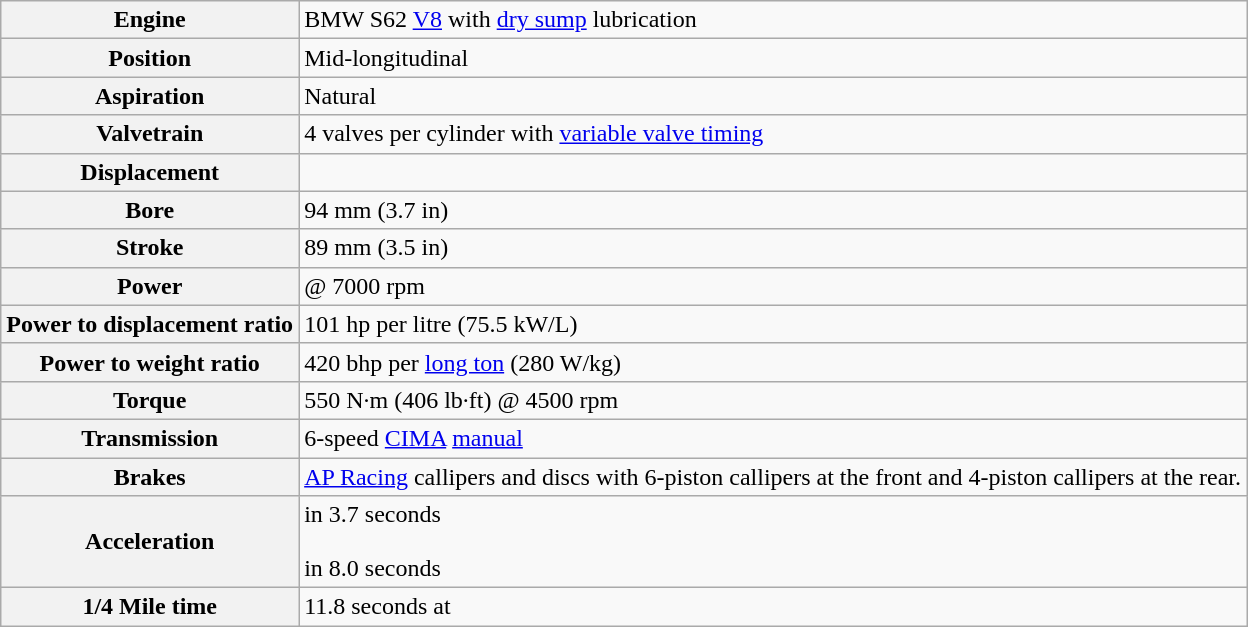<table class="wikitable">
<tr>
<th>Engine</th>
<td>BMW S62 <a href='#'>V8</a> with <a href='#'>dry sump</a> lubrication</td>
</tr>
<tr>
<th>Position</th>
<td>Mid-longitudinal</td>
</tr>
<tr>
<th>Aspiration</th>
<td>Natural</td>
</tr>
<tr>
<th>Valvetrain</th>
<td>4 valves per cylinder with <a href='#'>variable valve timing</a></td>
</tr>
<tr>
<th>Displacement</th>
<td></td>
</tr>
<tr>
<th>Bore</th>
<td>94 mm (3.7 in)</td>
</tr>
<tr>
<th>Stroke</th>
<td>89 mm (3.5 in)</td>
</tr>
<tr>
<th>Power</th>
<td> @ 7000 rpm</td>
</tr>
<tr>
<th>Power to displacement ratio</th>
<td>101 hp per litre (75.5 kW/L)</td>
</tr>
<tr>
<th>Power to weight ratio</th>
<td>420 bhp per <a href='#'>long ton</a> (280 W/kg)</td>
</tr>
<tr>
<th>Torque</th>
<td>550 N·m (406 lb·ft) @ 4500 rpm</td>
</tr>
<tr>
<th>Transmission</th>
<td>6-speed <a href='#'>CIMA</a> <a href='#'>manual</a></td>
</tr>
<tr>
<th>Brakes</th>
<td><a href='#'>AP Racing</a> callipers and discs with 6-piston callipers at the front and 4-piston callipers at the rear.</td>
</tr>
<tr>
<th>Acceleration</th>
<td> in 3.7 seconds<br><br> in 8.0 seconds</td>
</tr>
<tr>
<th>1/4 Mile time</th>
<td>11.8 seconds at </td>
</tr>
</table>
